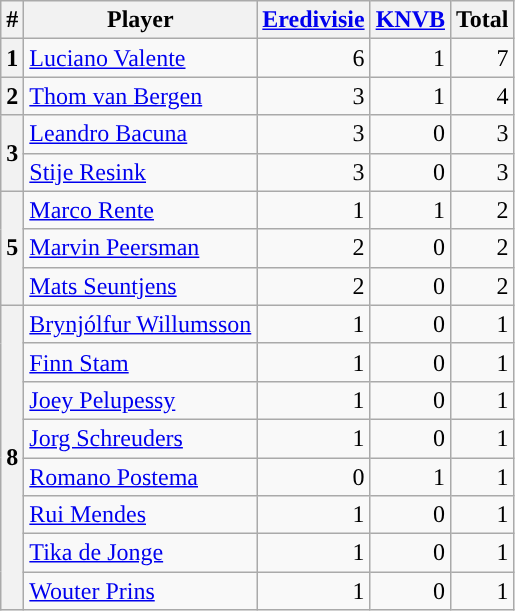<table class="wikitable" style="text-align:right;">
<tr>
<th>#</th>
<th>Player</th>
<th><a href='#'>Eredivisie</a></th>
<th><a href='#'>KNVB</a></th>
<th>Total</th>
</tr>
<tr>
<th align=center>1</th>
<td align=left> <a href='#'>Luciano Valente</a></td>
<td>6</td>
<td>1</td>
<td>7</td>
</tr>
<tr>
<th align=center>2</th>
<td align=left> <a href='#'>Thom van Bergen</a></td>
<td>3</td>
<td>1</td>
<td>4</td>
</tr>
<tr>
<th rowspan=2 align=center>3</th>
<td align=left> <a href='#'>Leandro Bacuna</a></td>
<td>3</td>
<td>0</td>
<td>3</td>
</tr>
<tr>
<td align=left> <a href='#'>Stije Resink</a></td>
<td>3</td>
<td>0</td>
<td>3</td>
</tr>
<tr>
<th rowspan=3 align=center>5</th>
<td align=left> <a href='#'>Marco Rente</a></td>
<td>1</td>
<td>1</td>
<td>2</td>
</tr>
<tr>
<td align=left> <a href='#'>Marvin Peersman</a></td>
<td>2</td>
<td>0</td>
<td>2</td>
</tr>
<tr>
<td align=left> <a href='#'>Mats Seuntjens</a></td>
<td>2</td>
<td>0</td>
<td>2</td>
</tr>
<tr>
<th align=center rowspan=8>8</th>
<td align=left> <a href='#'>Brynjólfur Willumsson</a></td>
<td>1</td>
<td>0</td>
<td>1</td>
</tr>
<tr>
<td align=left> <a href='#'>Finn Stam</a></td>
<td>1</td>
<td>0</td>
<td>1</td>
</tr>
<tr>
<td align=left><a href='#'>Joey Pelupessy</a></td>
<td>1</td>
<td>0</td>
<td>1</td>
</tr>
<tr>
<td align=left> <a href='#'>Jorg Schreuders</a></td>
<td>1</td>
<td>0</td>
<td>1</td>
</tr>
<tr>
<td align=left> <a href='#'>Romano Postema</a></td>
<td>0</td>
<td>1</td>
<td>1</td>
</tr>
<tr>
<td align=left> <a href='#'>Rui Mendes</a></td>
<td>1</td>
<td>0</td>
<td>1</td>
</tr>
<tr>
<td align=left> <a href='#'>Tika de Jonge</a></td>
<td>1</td>
<td>0</td>
<td>1</td>
</tr>
<tr>
<td align=left> <a href='#'>Wouter Prins</a></td>
<td>1</td>
<td>0</td>
<td>1</td>
</tr>
</table>
